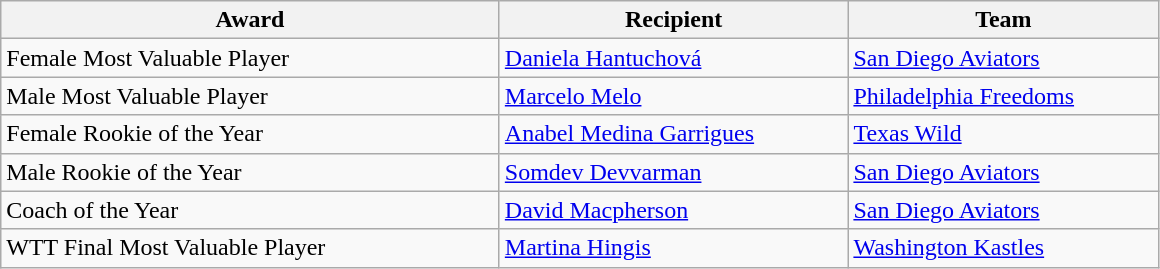<table class="wikitable" style="text-align:left">
<tr>
<th width="325px">Award</th>
<th width="225px">Recipient</th>
<th width="200px">Team</th>
</tr>
<tr>
<td>Female Most Valuable Player</td>
<td><a href='#'>Daniela Hantuchová</a></td>
<td><a href='#'>San Diego Aviators</a></td>
</tr>
<tr>
<td>Male Most Valuable Player</td>
<td><a href='#'>Marcelo Melo</a></td>
<td><a href='#'>Philadelphia Freedoms</a></td>
</tr>
<tr>
<td>Female Rookie of the Year</td>
<td><a href='#'>Anabel Medina Garrigues</a></td>
<td><a href='#'>Texas Wild</a></td>
</tr>
<tr>
<td>Male Rookie of the Year</td>
<td><a href='#'>Somdev Devvarman</a></td>
<td><a href='#'>San Diego Aviators</a></td>
</tr>
<tr>
<td>Coach of the Year</td>
<td><a href='#'>David Macpherson</a></td>
<td><a href='#'>San Diego Aviators</a></td>
</tr>
<tr>
<td>WTT Final Most Valuable Player</td>
<td><a href='#'>Martina Hingis</a></td>
<td><a href='#'>Washington Kastles</a></td>
</tr>
</table>
